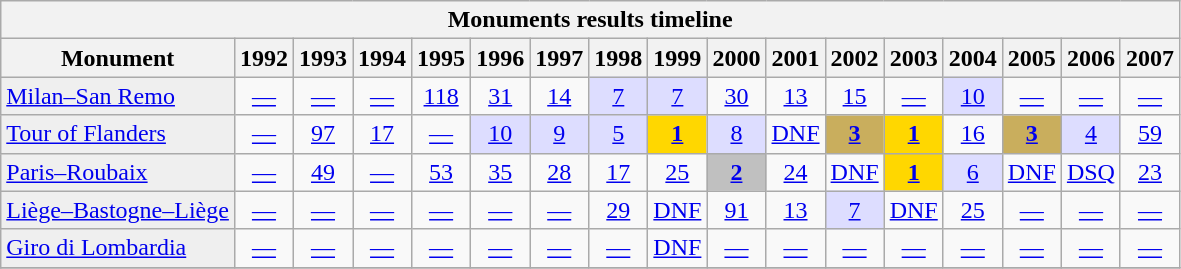<table class="wikitable">
<tr>
<th scope="col" colspan=19 align=center>Monuments results timeline</th>
</tr>
<tr>
<th>Monument</th>
<th scope="col">1992</th>
<th scope="col">1993</th>
<th scope="col">1994</th>
<th scope="col">1995</th>
<th scope="col">1996</th>
<th scope="col">1997</th>
<th scope="col">1998</th>
<th scope="col">1999</th>
<th scope="col">2000</th>
<th scope="col">2001</th>
<th scope="col">2002</th>
<th scope="col">2003</th>
<th scope="col">2004</th>
<th scope="col">2005</th>
<th scope="col">2006</th>
<th scope="col">2007</th>
</tr>
<tr style="text-align:center;">
<td style="text-align:left; background:#efefef;"><a href='#'>Milan–San Remo</a></td>
<td><a href='#'>—</a></td>
<td><a href='#'>—</a></td>
<td><a href='#'>—</a></td>
<td><a href='#'>118</a></td>
<td><a href='#'>31</a></td>
<td><a href='#'>14</a></td>
<td style="background:#ddddff;"><a href='#'>7</a></td>
<td style="background:#ddddff;"><a href='#'>7</a></td>
<td><a href='#'>30</a></td>
<td><a href='#'>13</a></td>
<td><a href='#'>15</a></td>
<td><a href='#'>—</a></td>
<td style="background:#ddddff;"><a href='#'>10</a></td>
<td><a href='#'>—</a></td>
<td><a href='#'>—</a></td>
<td><a href='#'>—</a></td>
</tr>
<tr style="text-align:center;">
<td style="text-align:left; background:#efefef;"><a href='#'>Tour of Flanders</a></td>
<td><a href='#'>—</a></td>
<td><a href='#'>97</a></td>
<td><a href='#'>17</a></td>
<td><a href='#'>—</a></td>
<td style="background:#ddddff;"><a href='#'>10</a></td>
<td style="background:#ddddff;"><a href='#'>9</a></td>
<td style="background:#ddddff;"><a href='#'>5</a></td>
<td style="background:gold;"><a href='#'><strong>1</strong></a></td>
<td style="background:#ddddff;"><a href='#'>8</a></td>
<td><a href='#'>DNF</a></td>
<td style="background:#C9AE5D;"><a href='#'><strong>3</strong></a></td>
<td style="background:gold;"><a href='#'><strong>1</strong></a></td>
<td><a href='#'>16</a></td>
<td style="background:#C9AE5D;"><a href='#'><strong>3</strong></a></td>
<td style="background:#ddddff;"><a href='#'>4</a></td>
<td><a href='#'>59</a></td>
</tr>
<tr style="text-align:center;">
<td style="text-align:left; background:#efefef;"><a href='#'>Paris–Roubaix</a></td>
<td><a href='#'>—</a></td>
<td><a href='#'>49</a></td>
<td><a href='#'>—</a></td>
<td><a href='#'>53</a></td>
<td><a href='#'>35</a></td>
<td><a href='#'>28</a></td>
<td><a href='#'>17</a></td>
<td><a href='#'>25</a></td>
<td style="background:#C0C0C0;"><a href='#'><strong>2</strong></a></td>
<td><a href='#'>24</a></td>
<td><a href='#'>DNF</a></td>
<td style="background:gold;"><a href='#'><strong>1</strong></a></td>
<td style="background:#ddddff;"><a href='#'>6</a></td>
<td><a href='#'>DNF</a></td>
<td><a href='#'>DSQ</a></td>
<td><a href='#'>23</a></td>
</tr>
<tr style="text-align:center;">
<td style="text-align:left; background:#efefef;"><a href='#'>Liège–Bastogne–Liège</a></td>
<td><a href='#'>—</a></td>
<td><a href='#'>—</a></td>
<td><a href='#'>—</a></td>
<td><a href='#'>—</a></td>
<td><a href='#'>—</a></td>
<td><a href='#'>—</a></td>
<td><a href='#'>29</a></td>
<td><a href='#'>DNF</a></td>
<td><a href='#'>91</a></td>
<td><a href='#'>13</a></td>
<td style="background:#ddddff;"><a href='#'>7</a></td>
<td><a href='#'>DNF</a></td>
<td><a href='#'>25</a></td>
<td><a href='#'>—</a></td>
<td><a href='#'>—</a></td>
<td><a href='#'>—</a></td>
</tr>
<tr style="text-align:center;">
<td style="text-align:left; background:#efefef;"><a href='#'>Giro di Lombardia</a></td>
<td><a href='#'>—</a></td>
<td><a href='#'>—</a></td>
<td><a href='#'>—</a></td>
<td><a href='#'>—</a></td>
<td><a href='#'>—</a></td>
<td><a href='#'>—</a></td>
<td><a href='#'>—</a></td>
<td><a href='#'>DNF</a></td>
<td><a href='#'>—</a></td>
<td><a href='#'>—</a></td>
<td><a href='#'>—</a></td>
<td><a href='#'>—</a></td>
<td><a href='#'>—</a></td>
<td><a href='#'>—</a></td>
<td><a href='#'>—</a></td>
<td><a href='#'>—</a></td>
</tr>
<tr>
</tr>
</table>
